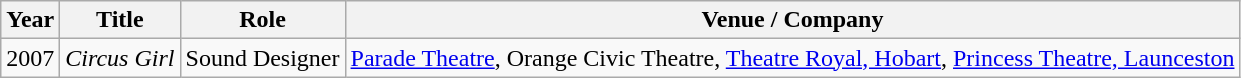<table class="wikitable sortable">
<tr>
<th>Year</th>
<th>Title</th>
<th>Role</th>
<th>Venue / Company</th>
</tr>
<tr>
<td>2007</td>
<td><em>Circus Girl</em></td>
<td>Sound Designer</td>
<td><a href='#'>Parade Theatre</a>, Orange Civic Theatre, <a href='#'>Theatre Royal, Hobart</a>, <a href='#'>Princess Theatre, Launceston</a></td>
</tr>
</table>
